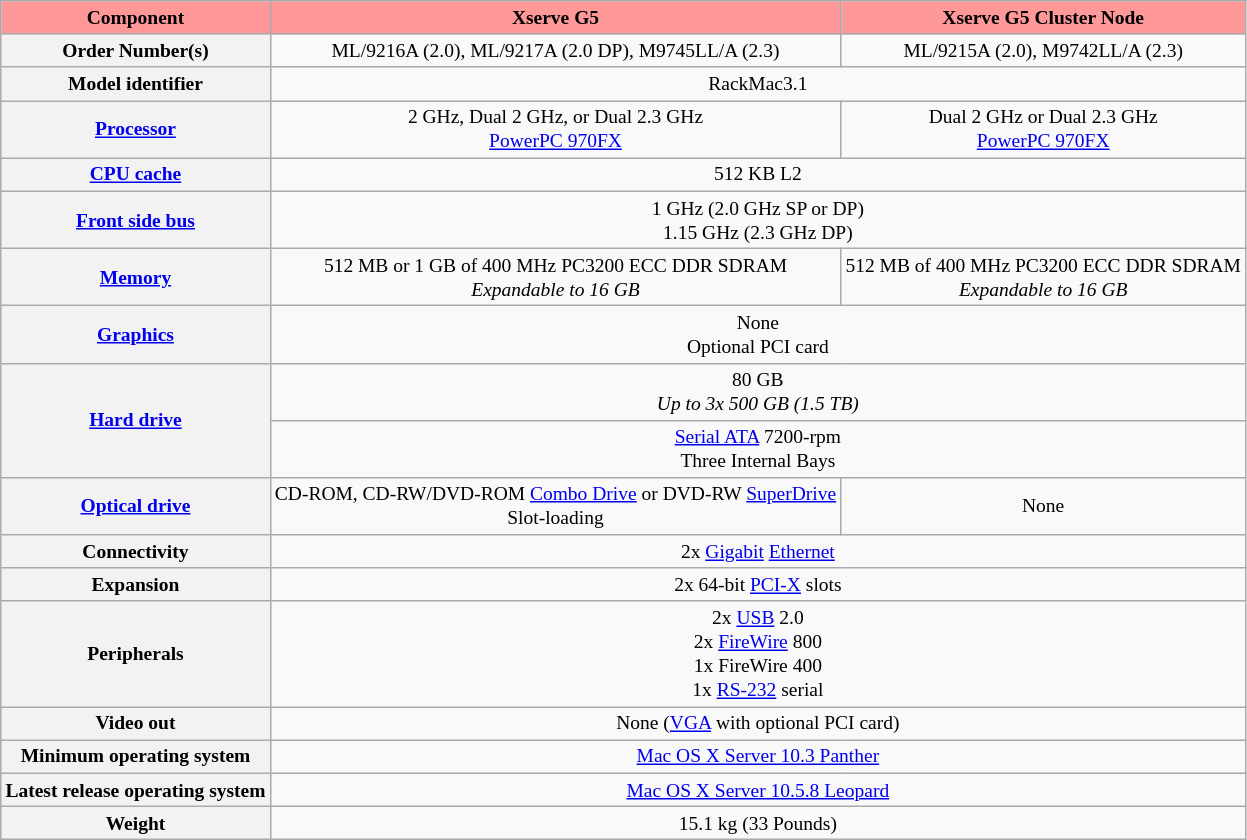<table class="wikitable" style="font-size:small; text-align:center">
<tr>
<th style="background:#FF9999">Component</th>
<th style="background:#FF9999">Xserve G5</th>
<th style="background:#FF9999">Xserve G5 Cluster Node</th>
</tr>
<tr>
<th>Order Number(s)</th>
<td>ML/9216A (2.0), ML/9217A (2.0 DP), M9745LL/A (2.3)</td>
<td>ML/9215A (2.0), M9742LL/A (2.3)</td>
</tr>
<tr>
<th>Model identifier</th>
<td colspan=2>RackMac3.1</td>
</tr>
<tr>
<th><a href='#'>Processor</a></th>
<td>2 GHz, Dual 2 GHz, or Dual 2.3 GHz<br><a href='#'>PowerPC 970FX</a></td>
<td>Dual 2 GHz or Dual 2.3 GHz<br><a href='#'>PowerPC 970FX</a></td>
</tr>
<tr>
<th><a href='#'>CPU cache</a></th>
<td colspan=2>512 KB L2</td>
</tr>
<tr>
<th><a href='#'>Front side bus</a></th>
<td colspan=2>1 GHz (2.0 GHz SP or DP)<br>1.15 GHz (2.3 GHz DP)</td>
</tr>
<tr>
<th><a href='#'>Memory</a></th>
<td>512 MB or 1 GB of 400 MHz PC3200 ECC DDR SDRAM<br><span><em>Expandable to 16 GB</em></span></td>
<td>512 MB of 400 MHz PC3200 ECC DDR SDRAM<br><span><em>Expandable to 16 GB</em></span></td>
</tr>
<tr>
<th><a href='#'>Graphics</a></th>
<td colspan=2>None<br><span>Optional PCI card</span></td>
</tr>
<tr>
<th rowspan=2><a href='#'>Hard drive</a></th>
<td colspan=2>80 GB<br><span><em>Up to 3x 500 GB (1.5 TB)</em></span></td>
</tr>
<tr>
<td colspan=2><a href='#'>Serial ATA</a> 7200-rpm<br><span>Three Internal Bays</span></td>
</tr>
<tr>
<th><a href='#'>Optical drive</a></th>
<td>CD-ROM, CD-RW/DVD-ROM <a href='#'>Combo Drive</a> or DVD-RW <a href='#'>SuperDrive</a><br><span>Slot-loading</span></td>
<td>None</td>
</tr>
<tr>
<th>Connectivity</th>
<td colspan=2>2x <a href='#'>Gigabit</a> <a href='#'>Ethernet</a></td>
</tr>
<tr>
<th>Expansion</th>
<td colspan=2>2x 64-bit <a href='#'>PCI-X</a> slots</td>
</tr>
<tr>
<th>Peripherals</th>
<td colspan=2>2x <a href='#'>USB</a> 2.0<br>2x <a href='#'>FireWire</a> 800<br>1x FireWire 400<br>1x <a href='#'>RS-232</a> serial</td>
</tr>
<tr>
<th>Video out</th>
<td colspan=2>None (<a href='#'>VGA</a> with optional PCI card)</td>
</tr>
<tr>
<th>Minimum operating system</th>
<td colspan=2><a href='#'>Mac OS X Server 10.3 Panther</a></td>
</tr>
<tr>
<th>Latest release operating system</th>
<td colspan=2><a href='#'>Mac OS X Server 10.5.8 Leopard</a></td>
</tr>
<tr>
<th>Weight</th>
<td colspan=2>15.1 kg (33 Pounds)</td>
</tr>
</table>
